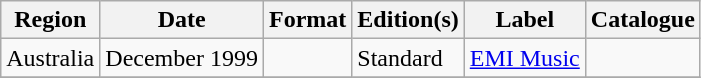<table class="wikitable plainrowheaders">
<tr>
<th scope="col">Region</th>
<th scope="col">Date</th>
<th scope="col">Format</th>
<th scope="col">Edition(s)</th>
<th scope="col">Label</th>
<th scope="col">Catalogue</th>
</tr>
<tr>
<td>Australia</td>
<td>December 1999</td>
<td></td>
<td>Standard</td>
<td><a href='#'>EMI Music</a></td>
<td></td>
</tr>
<tr>
</tr>
</table>
